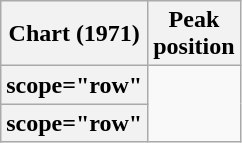<table class="wikitable plainrowheaders sortable">
<tr>
<th scope="col">Chart (1971)</th>
<th scope="col">Peak<br>position</th>
</tr>
<tr>
<th>scope="row" </th>
</tr>
<tr>
<th>scope="row" </th>
</tr>
</table>
